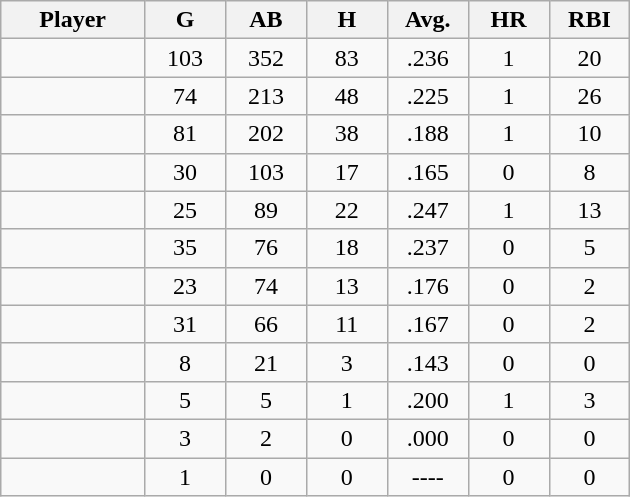<table class="wikitable sortable">
<tr>
<th bgcolor="#DDDDFF" width="16%">Player</th>
<th bgcolor="#DDDDFF" width="9%">G</th>
<th bgcolor="#DDDDFF" width="9%">AB</th>
<th bgcolor="#DDDDFF" width="9%">H</th>
<th bgcolor="#DDDDFF" width="9%">Avg.</th>
<th bgcolor="#DDDDFF" width="9%">HR</th>
<th bgcolor="#DDDDFF" width="9%">RBI</th>
</tr>
<tr align="center">
<td></td>
<td>103</td>
<td>352</td>
<td>83</td>
<td>.236</td>
<td>1</td>
<td>20</td>
</tr>
<tr align="center">
<td></td>
<td>74</td>
<td>213</td>
<td>48</td>
<td>.225</td>
<td>1</td>
<td>26</td>
</tr>
<tr align="center">
<td></td>
<td>81</td>
<td>202</td>
<td>38</td>
<td>.188</td>
<td>1</td>
<td>10</td>
</tr>
<tr align="center">
<td></td>
<td>30</td>
<td>103</td>
<td>17</td>
<td>.165</td>
<td>0</td>
<td>8</td>
</tr>
<tr align="center">
<td></td>
<td>25</td>
<td>89</td>
<td>22</td>
<td>.247</td>
<td>1</td>
<td>13</td>
</tr>
<tr align="center">
<td></td>
<td>35</td>
<td>76</td>
<td>18</td>
<td>.237</td>
<td>0</td>
<td>5</td>
</tr>
<tr align="center">
<td></td>
<td>23</td>
<td>74</td>
<td>13</td>
<td>.176</td>
<td>0</td>
<td>2</td>
</tr>
<tr align="center">
<td></td>
<td>31</td>
<td>66</td>
<td>11</td>
<td>.167</td>
<td>0</td>
<td>2</td>
</tr>
<tr align="center">
<td></td>
<td>8</td>
<td>21</td>
<td>3</td>
<td>.143</td>
<td>0</td>
<td>0</td>
</tr>
<tr align="center">
<td></td>
<td>5</td>
<td>5</td>
<td>1</td>
<td>.200</td>
<td>1</td>
<td>3</td>
</tr>
<tr align="center">
<td></td>
<td>3</td>
<td>2</td>
<td>0</td>
<td>.000</td>
<td>0</td>
<td>0</td>
</tr>
<tr align="center">
<td></td>
<td>1</td>
<td>0</td>
<td>0</td>
<td>----</td>
<td>0</td>
<td>0</td>
</tr>
</table>
